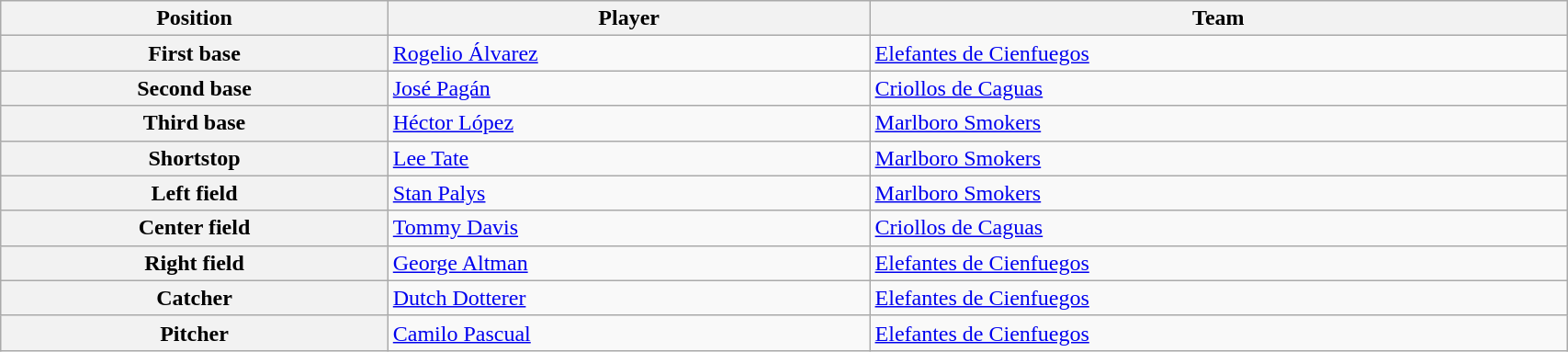<table class="wikitable plainrowheaders" style="border-collapse:collapse; width:90%">
<tr>
<th>Position</th>
<th>Player</th>
<th>Team</th>
</tr>
<tr>
<th scope="row"><strong>First base</strong></th>
<td> <a href='#'>Rogelio Álvarez</a></td>
<td> <a href='#'>Elefantes de Cienfuegos</a></td>
</tr>
<tr>
<th scope="row"><strong>Second base</strong></th>
<td> <a href='#'>José Pagán</a></td>
<td> <a href='#'>Criollos de Caguas</a></td>
</tr>
<tr>
<th scope="row"><strong>Third base</strong></th>
<td> <a href='#'>Héctor López</a></td>
<td> <a href='#'>Marlboro Smokers</a></td>
</tr>
<tr>
<th scope="row"><strong>Shortstop</strong></th>
<td> <a href='#'>Lee Tate</a></td>
<td> <a href='#'>Marlboro Smokers</a></td>
</tr>
<tr>
<th scope="row"><strong>Left field</strong></th>
<td> <a href='#'>Stan Palys</a></td>
<td> <a href='#'>Marlboro Smokers</a></td>
</tr>
<tr>
<th scope="row"><strong>Center field</strong></th>
<td> <a href='#'>Tommy Davis</a></td>
<td> <a href='#'>Criollos de Caguas</a></td>
</tr>
<tr>
<th scope="row"><strong>Right field</strong></th>
<td> <a href='#'>George Altman</a></td>
<td> <a href='#'>Elefantes de Cienfuegos</a></td>
</tr>
<tr>
<th scope="row"><strong>Catcher</strong></th>
<td> <a href='#'>Dutch Dotterer</a></td>
<td> <a href='#'>Elefantes de Cienfuegos</a></td>
</tr>
<tr>
<th scope="row"><strong>Pitcher</strong></th>
<td> <a href='#'>Camilo Pascual</a></td>
<td> <a href='#'>Elefantes de Cienfuegos</a></td>
</tr>
</table>
